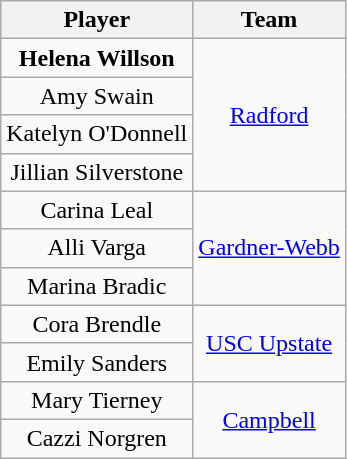<table class="wikitable" style="text-align:center">
<tr>
<th>Player</th>
<th>Team</th>
</tr>
<tr>
<td><strong>Helena Willson</strong></td>
<td rowspan=4><a href='#'>Radford</a></td>
</tr>
<tr>
<td>Amy Swain</td>
</tr>
<tr>
<td>Katelyn O'Donnell</td>
</tr>
<tr>
<td>Jillian Silverstone</td>
</tr>
<tr>
<td>Carina Leal</td>
<td rowspan=3><a href='#'>Gardner-Webb</a></td>
</tr>
<tr>
<td>Alli Varga</td>
</tr>
<tr>
<td>Marina Bradic</td>
</tr>
<tr>
<td>Cora Brendle</td>
<td rowspan=2><a href='#'>USC Upstate</a></td>
</tr>
<tr>
<td>Emily Sanders</td>
</tr>
<tr>
<td>Mary Tierney</td>
<td rowspan=2><a href='#'>Campbell</a></td>
</tr>
<tr>
<td>Cazzi Norgren</td>
</tr>
</table>
